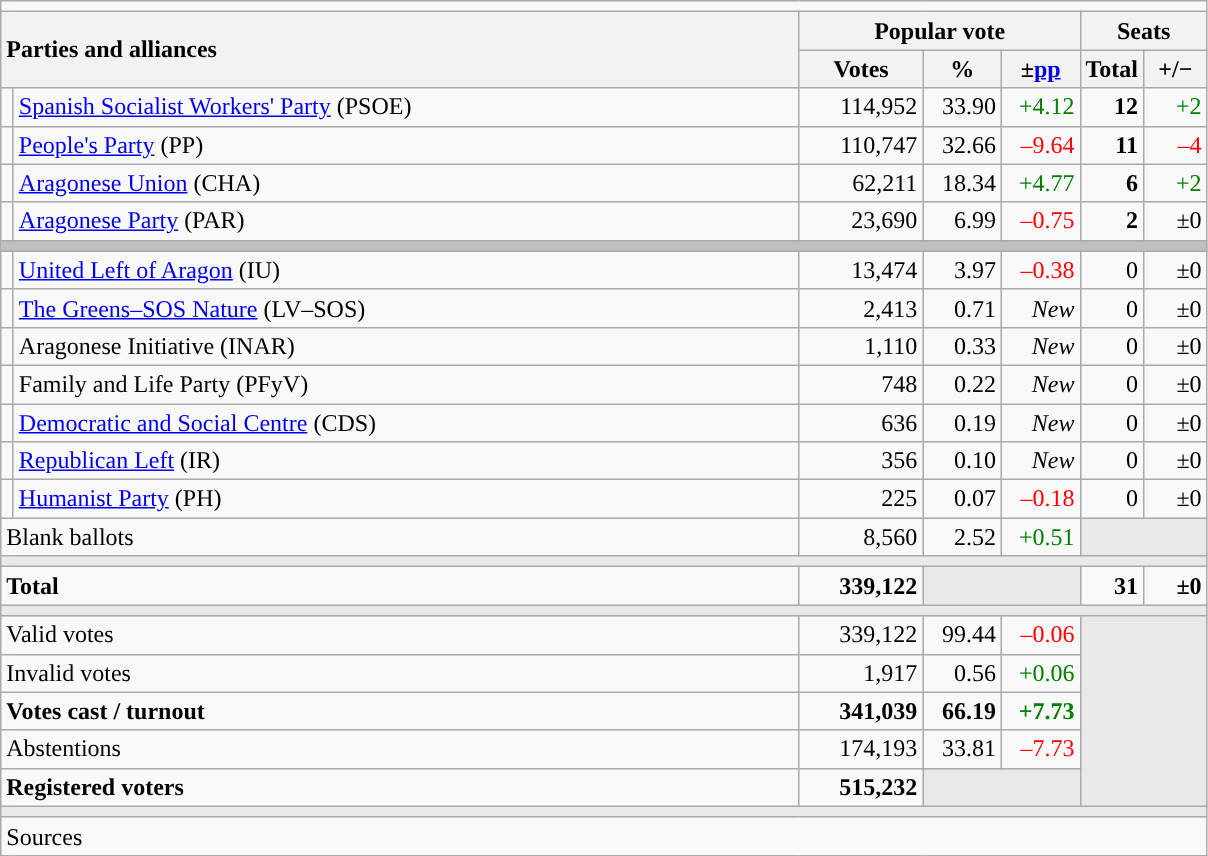<table class="wikitable" style="text-align:right;">
<tr>
<td colspan="7"></td>
</tr>
<tr>
<th style="text-align:left;" rowspan="2" colspan="2" width="525">Parties and alliances</th>
<th colspan="3">Popular vote</th>
<th colspan="2">Seats</th>
</tr>
<tr>
<th width="75">Votes</th>
<th width="45">%</th>
<th width="45">±<a href='#'>pp</a></th>
<th width="35">Total</th>
<th width="35">+/−</th>
</tr>
<tr>
<td width="1" style="color:inherit;background:"></td>
<td align="left"><a href='#'>Spanish Socialist Workers' Party</a> (PSOE)</td>
<td>114,952</td>
<td>33.90</td>
<td style="color:green;">+4.12</td>
<td><strong>12</strong></td>
<td style="color:green;">+2</td>
</tr>
<tr>
<td style="color:inherit;background:"></td>
<td align="left"><a href='#'>People's Party</a> (PP)</td>
<td>110,747</td>
<td>32.66</td>
<td style="color:red;">–9.64</td>
<td><strong>11</strong></td>
<td style="color:red;">–4</td>
</tr>
<tr>
<td style="color:inherit;background:"></td>
<td align="left"><a href='#'>Aragonese Union</a> (CHA)</td>
<td>62,211</td>
<td>18.34</td>
<td style="color:green;">+4.77</td>
<td><strong>6</strong></td>
<td style="color:green;">+2</td>
</tr>
<tr>
<td style="color:inherit;background:"></td>
<td align="left"><a href='#'>Aragonese Party</a> (PAR)</td>
<td>23,690</td>
<td>6.99</td>
<td style="color:red;">–0.75</td>
<td><strong>2</strong></td>
<td>±0</td>
</tr>
<tr>
<td colspan="7" bgcolor="#C0C0C0"></td>
</tr>
<tr>
<td style="color:inherit;background:"></td>
<td align="left"><a href='#'>United Left of Aragon</a> (IU)</td>
<td>13,474</td>
<td>3.97</td>
<td style="color:red;">–0.38</td>
<td>0</td>
<td>±0</td>
</tr>
<tr>
<td style="color:inherit;background:"></td>
<td align="left"><a href='#'>The Greens–SOS Nature</a> (LV–SOS)</td>
<td>2,413</td>
<td>0.71</td>
<td><em>New</em></td>
<td>0</td>
<td>±0</td>
</tr>
<tr>
<td style="color:inherit;background:"></td>
<td align="left">Aragonese Initiative (INAR)</td>
<td>1,110</td>
<td>0.33</td>
<td><em>New</em></td>
<td>0</td>
<td>±0</td>
</tr>
<tr>
<td style="color:inherit;background:"></td>
<td align="left">Family and Life Party (PFyV)</td>
<td>748</td>
<td>0.22</td>
<td><em>New</em></td>
<td>0</td>
<td>±0</td>
</tr>
<tr>
<td style="color:inherit;background:"></td>
<td align="left"><a href='#'>Democratic and Social Centre</a> (CDS)</td>
<td>636</td>
<td>0.19</td>
<td><em>New</em></td>
<td>0</td>
<td>±0</td>
</tr>
<tr>
<td style="color:inherit;background:"></td>
<td align="left"><a href='#'>Republican Left</a> (IR)</td>
<td>356</td>
<td>0.10</td>
<td><em>New</em></td>
<td>0</td>
<td>±0</td>
</tr>
<tr>
<td style="color:inherit;background:"></td>
<td align="left"><a href='#'>Humanist Party</a> (PH)</td>
<td>225</td>
<td>0.07</td>
<td style="color:red;">–0.18</td>
<td>0</td>
<td>±0</td>
</tr>
<tr>
<td align="left" colspan="2">Blank ballots</td>
<td>8,560</td>
<td>2.52</td>
<td style="color:green;">+0.51</td>
<td bgcolor="#E9E9E9" colspan="2"></td>
</tr>
<tr>
<td colspan="7" bgcolor="#E9E9E9"></td>
</tr>
<tr style="font-weight:bold;">
<td align="left" colspan="2">Total</td>
<td>339,122</td>
<td bgcolor="#E9E9E9" colspan="2"></td>
<td>31</td>
<td>±0</td>
</tr>
<tr>
<td colspan="7" bgcolor="#E9E9E9"></td>
</tr>
<tr>
<td align="left" colspan="2">Valid votes</td>
<td>339,122</td>
<td>99.44</td>
<td style="color:red;">–0.06</td>
<td bgcolor="#E9E9E9" colspan="2" rowspan="5"></td>
</tr>
<tr>
<td align="left" colspan="2">Invalid votes</td>
<td>1,917</td>
<td>0.56</td>
<td style="color:green;">+0.06</td>
</tr>
<tr style="font-weight:bold;">
<td align="left" colspan="2">Votes cast / turnout</td>
<td>341,039</td>
<td>66.19</td>
<td style="color:green;">+7.73</td>
</tr>
<tr>
<td align="left" colspan="2">Abstentions</td>
<td>174,193</td>
<td>33.81</td>
<td style="color:red;">–7.73</td>
</tr>
<tr style="font-weight:bold;">
<td align="left" colspan="2">Registered voters</td>
<td>515,232</td>
<td bgcolor="#E9E9E9" colspan="2"></td>
</tr>
<tr>
<td colspan="7" bgcolor="#E9E9E9"></td>
</tr>
<tr>
<td align="left" colspan="7">Sources</td>
</tr>
</table>
